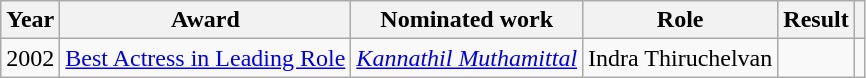<table class="wikitable">
<tr>
<th>Year</th>
<th>Award</th>
<th>Nominated work</th>
<th>Role</th>
<th>Result</th>
<th></th>
</tr>
<tr>
<td>2002</td>
<td><a href='#'>Best Actress in Leading Role</a></td>
<td><em><a href='#'>Kannathil Muthamittal</a></em></td>
<td>Indra Thiruchelvan</td>
<td></td>
<td></td>
</tr>
</table>
